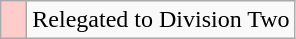<table class="wikitable">
<tr>
<td width=10px bgcolor="#ffcccc"></td>
<td>Relegated to Division Two</td>
</tr>
</table>
